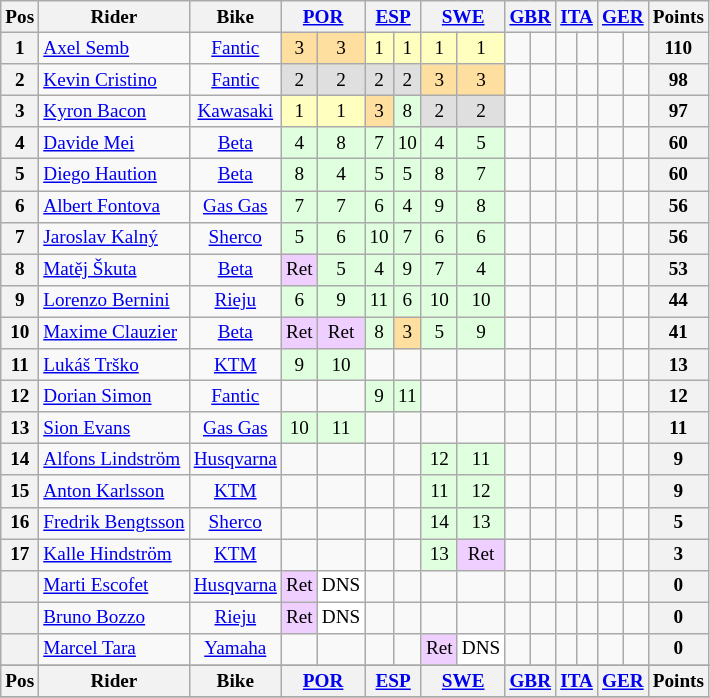<table class="wikitable" style="font-size: 80%; text-align:center">
<tr valign="top">
<th valign="middle">Pos</th>
<th valign="middle">Rider</th>
<th valign="middle">Bike</th>
<th colspan=2><a href='#'>POR</a><br></th>
<th colspan=2><a href='#'>ESP</a><br></th>
<th colspan=2><a href='#'>SWE</a><br></th>
<th colspan=2><a href='#'>GBR</a><br></th>
<th colspan=2><a href='#'>ITA</a><br></th>
<th colspan=2><a href='#'>GER</a><br></th>
<th valign="middle">Points</th>
</tr>
<tr>
<th>1</th>
<td align=left> <a href='#'>Axel Semb</a></td>
<td><a href='#'>Fantic</a></td>
<td style="background:#ffdf9f;">3</td>
<td style="background:#ffdf9f;">3</td>
<td style="background:#ffffbf;">1</td>
<td style="background:#ffffbf;">1</td>
<td style="background:#ffffbf;">1</td>
<td style="background:#ffffbf;">1</td>
<td></td>
<td></td>
<td></td>
<td></td>
<td></td>
<td></td>
<th>110</th>
</tr>
<tr>
<th>2</th>
<td align=left> <a href='#'>Kevin Cristino</a></td>
<td><a href='#'>Fantic</a></td>
<td style="background:#dfdfdf;">2</td>
<td style="background:#dfdfdf;">2</td>
<td style="background:#dfdfdf;">2</td>
<td style="background:#dfdfdf;">2</td>
<td style="background:#ffdf9f;">3</td>
<td style="background:#ffdf9f;">3</td>
<td></td>
<td></td>
<td></td>
<td></td>
<td></td>
<td></td>
<th>98</th>
</tr>
<tr>
<th>3</th>
<td align=left> <a href='#'>Kyron Bacon</a></td>
<td><a href='#'>Kawasaki</a></td>
<td style="background:#ffffbf;">1</td>
<td style="background:#ffffbf;">1</td>
<td style="background:#ffdf9f;">3</td>
<td style="background:#dfffdf;">8</td>
<td style="background:#dfdfdf;">2</td>
<td style="background:#dfdfdf;">2</td>
<td></td>
<td></td>
<td></td>
<td></td>
<td></td>
<td></td>
<th>97</th>
</tr>
<tr>
<th>4</th>
<td align=left> <a href='#'>Davide Mei</a></td>
<td><a href='#'>Beta</a></td>
<td style="background:#dfffdf;">4</td>
<td style="background:#dfffdf;">8</td>
<td style="background:#dfffdf;">7</td>
<td style="background:#dfffdf;">10</td>
<td style="background:#dfffdf;">4</td>
<td style="background:#dfffdf;">5</td>
<td></td>
<td></td>
<td></td>
<td></td>
<td></td>
<td></td>
<th>60</th>
</tr>
<tr>
<th>5</th>
<td align=left> <a href='#'>Diego Haution</a></td>
<td><a href='#'>Beta</a></td>
<td style="background:#dfffdf;">8</td>
<td style="background:#dfffdf;">4</td>
<td style="background:#dfffdf;">5</td>
<td style="background:#dfffdf;">5</td>
<td style="background:#dfffdf;">8</td>
<td style="background:#dfffdf;">7</td>
<td></td>
<td></td>
<td></td>
<td></td>
<td></td>
<td></td>
<th>60</th>
</tr>
<tr>
<th>6</th>
<td align=left> <a href='#'>Albert Fontova</a></td>
<td><a href='#'>Gas Gas</a></td>
<td style="background:#dfffdf;">7</td>
<td style="background:#dfffdf;">7</td>
<td style="background:#dfffdf;">6</td>
<td style="background:#dfffdf;">4</td>
<td style="background:#dfffdf;">9</td>
<td style="background:#dfffdf;">8</td>
<td></td>
<td></td>
<td></td>
<td></td>
<td></td>
<td></td>
<th>56</th>
</tr>
<tr>
<th>7</th>
<td align=left> <a href='#'>Jaroslav Kalný</a></td>
<td><a href='#'>Sherco</a></td>
<td style="background:#dfffdf;">5</td>
<td style="background:#dfffdf;">6</td>
<td style="background:#dfffdf;">10</td>
<td style="background:#dfffdf;">7</td>
<td style="background:#dfffdf;">6</td>
<td style="background:#dfffdf;">6</td>
<td></td>
<td></td>
<td></td>
<td></td>
<td></td>
<td></td>
<th>56</th>
</tr>
<tr>
<th>8</th>
<td align=left> <a href='#'>Matěj Škuta</a></td>
<td><a href='#'>Beta</a></td>
<td style="background:#efcfff;">Ret</td>
<td style="background:#dfffdf;">5</td>
<td style="background:#dfffdf;">4</td>
<td style="background:#dfffdf;">9</td>
<td style="background:#dfffdf;">7</td>
<td style="background:#dfffdf;">4</td>
<td></td>
<td></td>
<td></td>
<td></td>
<td></td>
<td></td>
<th>53</th>
</tr>
<tr>
<th>9</th>
<td align=left> <a href='#'>Lorenzo Bernini</a></td>
<td><a href='#'>Rieju</a></td>
<td style="background:#dfffdf;">6</td>
<td style="background:#dfffdf;">9</td>
<td style="background:#dfffdf;">11</td>
<td style="background:#dfffdf;">6</td>
<td style="background:#dfffdf;">10</td>
<td style="background:#dfffdf;">10</td>
<td></td>
<td></td>
<td></td>
<td></td>
<td></td>
<td></td>
<th>44</th>
</tr>
<tr>
<th>10</th>
<td align=left> <a href='#'>Maxime Clauzier</a></td>
<td><a href='#'>Beta</a></td>
<td style="background:#efcfff;">Ret</td>
<td style="background:#efcfff;">Ret</td>
<td style="background:#dfffdf;">8</td>
<td style="background:#ffdf9f;">3</td>
<td style="background:#dfffdf;">5</td>
<td style="background:#dfffdf;">9</td>
<td></td>
<td></td>
<td></td>
<td></td>
<td></td>
<td></td>
<th>41</th>
</tr>
<tr>
<th>11</th>
<td align=left> <a href='#'>Lukáš Trško</a></td>
<td><a href='#'>KTM</a></td>
<td style="background:#dfffdf;">9</td>
<td style="background:#dfffdf;">10</td>
<td></td>
<td></td>
<td></td>
<td></td>
<td></td>
<td></td>
<td></td>
<td></td>
<td></td>
<td></td>
<th>13</th>
</tr>
<tr>
<th>12</th>
<td align=left> <a href='#'>Dorian Simon</a></td>
<td><a href='#'>Fantic</a></td>
<td></td>
<td></td>
<td style="background:#dfffdf;">9</td>
<td style="background:#dfffdf;">11</td>
<td></td>
<td></td>
<td></td>
<td></td>
<td></td>
<td></td>
<td></td>
<td></td>
<th>12</th>
</tr>
<tr>
<th>13</th>
<td align=left> <a href='#'>Sion Evans</a></td>
<td><a href='#'>Gas Gas</a></td>
<td style="background:#dfffdf;">10</td>
<td style="background:#dfffdf;">11</td>
<td></td>
<td></td>
<td></td>
<td></td>
<td></td>
<td></td>
<td></td>
<td></td>
<td></td>
<td></td>
<th>11</th>
</tr>
<tr>
<th>14</th>
<td align=left> <a href='#'>Alfons Lindström</a></td>
<td><a href='#'>Husqvarna</a></td>
<td></td>
<td></td>
<td></td>
<td></td>
<td style="background:#dfffdf;">12</td>
<td style="background:#dfffdf;">11</td>
<td></td>
<td></td>
<td></td>
<td></td>
<td></td>
<td></td>
<th>9</th>
</tr>
<tr>
<th>15</th>
<td align=left> <a href='#'>Anton Karlsson</a></td>
<td><a href='#'>KTM</a></td>
<td></td>
<td></td>
<td></td>
<td></td>
<td style="background:#dfffdf;">11</td>
<td style="background:#dfffdf;">12</td>
<td></td>
<td></td>
<td></td>
<td></td>
<td></td>
<td></td>
<th>9</th>
</tr>
<tr>
<th>16</th>
<td align=left> <a href='#'>Fredrik Bengtsson</a></td>
<td><a href='#'>Sherco</a></td>
<td></td>
<td></td>
<td></td>
<td></td>
<td style="background:#dfffdf;">14</td>
<td style="background:#dfffdf;">13</td>
<td></td>
<td></td>
<td></td>
<td></td>
<td></td>
<td></td>
<th>5</th>
</tr>
<tr>
<th>17</th>
<td align=left> <a href='#'>Kalle Hindström</a></td>
<td><a href='#'>KTM</a></td>
<td></td>
<td></td>
<td></td>
<td></td>
<td style="background:#dfffdf;">13</td>
<td style="background:#efcfff;">Ret</td>
<td></td>
<td></td>
<td></td>
<td></td>
<td></td>
<td></td>
<th>3</th>
</tr>
<tr>
<th></th>
<td align=left> <a href='#'>Marti Escofet</a></td>
<td><a href='#'>Husqvarna</a></td>
<td style="background:#efcfff;">Ret</td>
<td style="background:#ffffff;">DNS</td>
<td></td>
<td></td>
<td></td>
<td></td>
<td></td>
<td></td>
<td></td>
<td></td>
<td></td>
<td></td>
<th>0</th>
</tr>
<tr>
<th></th>
<td align=left> <a href='#'>Bruno Bozzo</a></td>
<td><a href='#'>Rieju</a></td>
<td style="background:#efcfff;">Ret</td>
<td style="background:#ffffff;">DNS</td>
<td></td>
<td></td>
<td></td>
<td></td>
<td></td>
<td></td>
<td></td>
<td></td>
<td></td>
<td></td>
<th>0</th>
</tr>
<tr>
<th></th>
<td align=left> <a href='#'>Marcel Tara</a></td>
<td><a href='#'>Yamaha</a></td>
<td></td>
<td></td>
<td></td>
<td></td>
<td style="background:#efcfff;">Ret</td>
<td style="background:#ffffff;">DNS</td>
<td></td>
<td></td>
<td></td>
<td></td>
<td></td>
<td></td>
<th>0</th>
</tr>
<tr>
</tr>
<tr valign="top">
<th valign="middle">Pos</th>
<th valign="middle">Rider</th>
<th valign="middle">Bike</th>
<th colspan=2><a href='#'>POR</a><br></th>
<th colspan=2><a href='#'>ESP</a><br></th>
<th colspan=2><a href='#'>SWE</a><br></th>
<th colspan=2><a href='#'>GBR</a><br></th>
<th colspan=2><a href='#'>ITA</a><br></th>
<th colspan=2><a href='#'>GER</a><br></th>
<th valign="middle">Points</th>
</tr>
<tr>
</tr>
</table>
